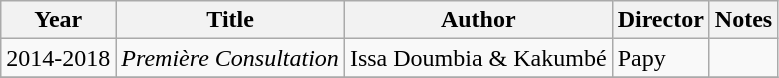<table class="wikitable">
<tr>
<th>Year</th>
<th>Title</th>
<th>Author</th>
<th>Director</th>
<th>Notes</th>
</tr>
<tr>
<td>2014-2018</td>
<td><em>Première Consultation</em></td>
<td>Issa Doumbia & Kakumbé</td>
<td>Papy</td>
<td></td>
</tr>
<tr>
</tr>
</table>
